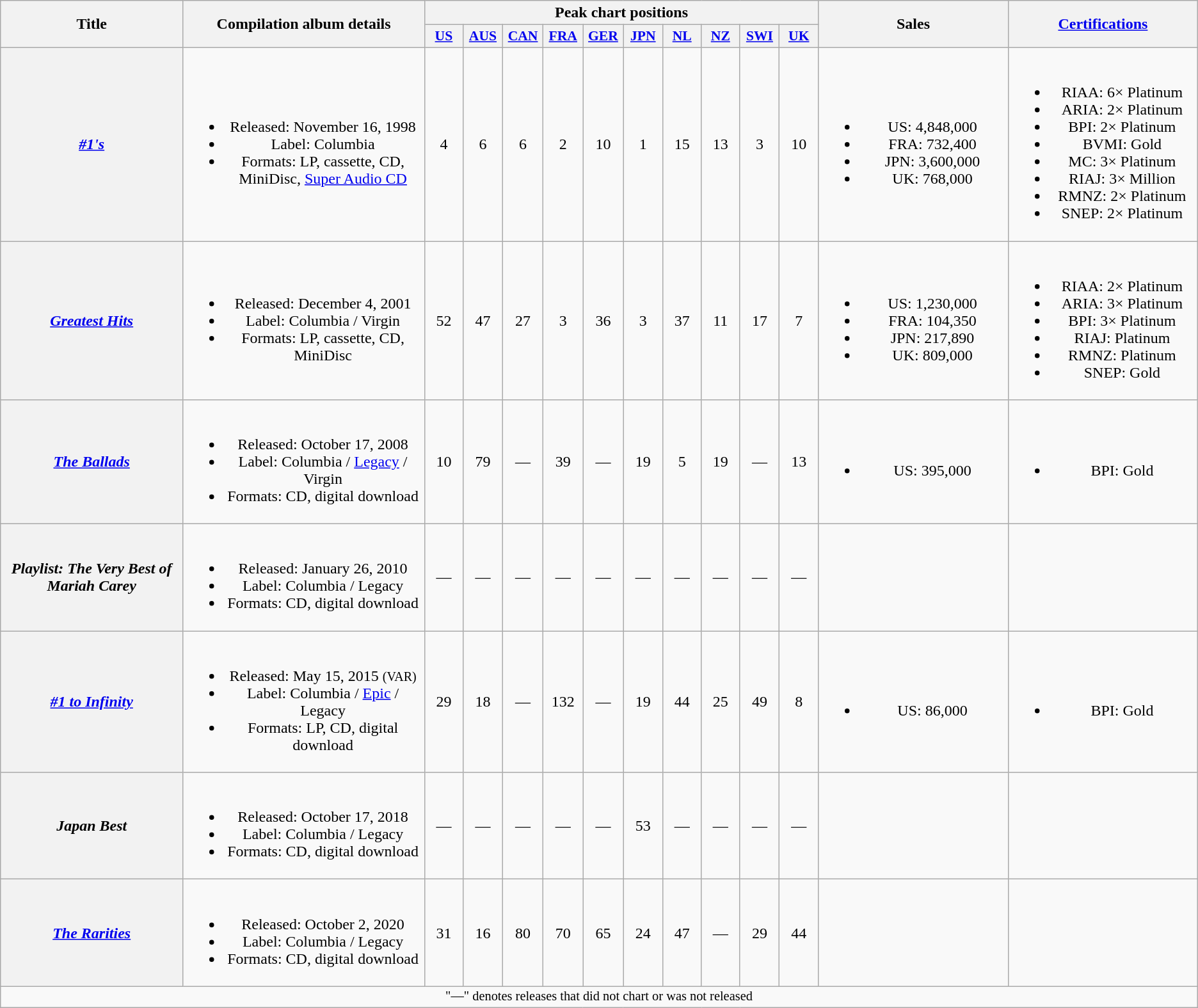<table class="wikitable plainrowheaders" style="text-align:center;" border="1">
<tr>
<th scope="col" rowspan="2" style="width:13em;">Title</th>
<th scope="col" rowspan="2" style="width:17em;">Compilation album details</th>
<th scope="col" colspan="10">Peak chart positions</th>
<th scope="col" rowspan="2" style="width:13em;">Sales</th>
<th scope="col" rowspan="2" style="width:13em;"><a href='#'>Certifications</a></th>
</tr>
<tr>
<th scope="col" style="width:2.5em;font-size:90%;"><a href='#'>US</a><br></th>
<th scope="col" style="width:2.5em;font-size:90%;"><a href='#'>AUS</a><br></th>
<th scope="col" style="width:2.5em;font-size:90%;"><a href='#'>CAN</a><br></th>
<th scope="col" style="width:2.5em;font-size:90%;"><a href='#'>FRA</a><br></th>
<th scope="col" style="width:2.5em;font-size:90%;"><a href='#'>GER</a><br></th>
<th scope="col" style="width:2.5em;font-size:90%;"><a href='#'>JPN</a><br></th>
<th scope="col" style="width:2.5em;font-size:90%;"><a href='#'>NL</a><br></th>
<th scope="col" style="width:2.5em;font-size:90%;"><a href='#'>NZ</a><br></th>
<th scope="col" style="width:2.5em;font-size:90%;"><a href='#'>SWI</a><br></th>
<th scope="col" style="width:2.5em;font-size:90%;"><a href='#'>UK</a><br></th>
</tr>
<tr>
<th scope="row"><em><a href='#'>#1's</a></em></th>
<td><br><ul><li>Released: November 16, 1998</li><li>Label: Columbia</li><li>Formats: LP, cassette, CD, MiniDisc, <a href='#'>Super Audio CD</a></li></ul></td>
<td>4</td>
<td>6</td>
<td>6</td>
<td>2</td>
<td>10</td>
<td>1</td>
<td>15</td>
<td>13</td>
<td>3</td>
<td>10</td>
<td><br><ul><li>US: 4,848,000</li><li>FRA: 732,400</li><li>JPN: 3,600,000</li><li>UK: 768,000</li></ul></td>
<td><br><ul><li>RIAA: 6× Platinum</li><li>ARIA: 2× Platinum</li><li>BPI: 2× Platinum</li><li>BVMI: Gold</li><li>MC: 3× Platinum</li><li>RIAJ: 3× Million</li><li>RMNZ: 2× Platinum</li><li>SNEP: 2× Platinum</li></ul></td>
</tr>
<tr>
<th scope="row"><em><a href='#'>Greatest Hits</a></em></th>
<td><br><ul><li>Released: December 4, 2001</li><li>Label: Columbia / Virgin</li><li>Formats: LP, cassette, CD, MiniDisc</li></ul></td>
<td>52</td>
<td>47</td>
<td>27</td>
<td>3</td>
<td>36</td>
<td>3</td>
<td>37</td>
<td>11</td>
<td>17</td>
<td>7</td>
<td><br><ul><li>US: 1,230,000</li><li>FRA: 104,350</li><li>JPN: 217,890</li><li>UK: 809,000</li></ul></td>
<td><br><ul><li>RIAA: 2× Platinum</li><li>ARIA: 3× Platinum</li><li>BPI: 3× Platinum</li><li>RIAJ: Platinum</li><li>RMNZ: Platinum</li><li>SNEP: Gold</li></ul></td>
</tr>
<tr>
<th scope="row"><em><a href='#'>The Ballads</a></em></th>
<td><br><ul><li>Released: October 17, 2008</li><li>Label: Columbia / <a href='#'>Legacy</a> / Virgin</li><li>Formats: CD, digital download</li></ul></td>
<td>10</td>
<td>79</td>
<td>—</td>
<td>39</td>
<td>—</td>
<td>19</td>
<td>5</td>
<td>19</td>
<td>—</td>
<td>13</td>
<td><br><ul><li>US: 395,000</li></ul></td>
<td><br><ul><li>BPI: Gold</li></ul></td>
</tr>
<tr>
<th scope="row"><em>Playlist: The Very Best of Mariah Carey</em></th>
<td><br><ul><li>Released: January 26, 2010</li><li>Label: Columbia / Legacy</li><li>Formats: CD, digital download</li></ul></td>
<td>—</td>
<td>—</td>
<td>—</td>
<td>—</td>
<td>—</td>
<td>—</td>
<td>—</td>
<td>—</td>
<td>—</td>
<td>—</td>
<td></td>
<td></td>
</tr>
<tr>
<th scope="row"><em><a href='#'>#1 to Infinity</a></em></th>
<td><br><ul><li>Released: May 15, 2015 <small>(VAR)</small></li><li>Label: Columbia / <a href='#'>Epic</a> / Legacy</li><li>Formats: LP, CD, digital download</li></ul></td>
<td>29</td>
<td>18</td>
<td>—</td>
<td>132</td>
<td>—</td>
<td>19</td>
<td>44</td>
<td>25</td>
<td>49</td>
<td>8</td>
<td><br><ul><li>US: 86,000</li></ul></td>
<td><br><ul><li>BPI: Gold</li></ul></td>
</tr>
<tr>
<th scope="row"><em>Japan Best</em></th>
<td><br><ul><li>Released: October 17, 2018</li><li>Label: Columbia / Legacy</li><li>Formats: CD, digital download</li></ul></td>
<td>—</td>
<td>—</td>
<td>—</td>
<td>—</td>
<td>—</td>
<td>53</td>
<td>—</td>
<td>—</td>
<td>—</td>
<td>—</td>
<td></td>
<td></td>
</tr>
<tr>
<th scope="row"><em><a href='#'>The Rarities</a></em></th>
<td><br><ul><li>Released: October 2, 2020</li><li>Label: Columbia / Legacy</li><li>Formats: CD, digital download</li></ul></td>
<td>31<br></td>
<td>16<br></td>
<td>80</td>
<td>70<br></td>
<td>65</td>
<td>24</td>
<td>47</td>
<td>—</td>
<td>29</td>
<td>44</td>
<td></td>
<td></td>
</tr>
<tr>
<td colspan="14" style="text-align:center; font-size:85%">"—" denotes releases that did not chart or was not released</td>
</tr>
</table>
